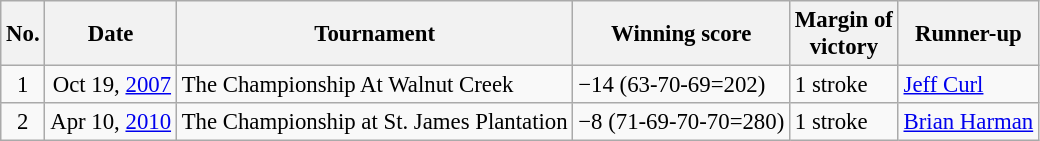<table class="wikitable" style="font-size:95%;">
<tr>
<th>No.</th>
<th>Date</th>
<th>Tournament</th>
<th>Winning score</th>
<th>Margin of<br>victory</th>
<th>Runner-up</th>
</tr>
<tr>
<td align=center>1</td>
<td align=right>Oct 19, <a href='#'>2007</a></td>
<td>The Championship At Walnut Creek</td>
<td>−14 (63-70-69=202)</td>
<td>1 stroke</td>
<td> <a href='#'>Jeff Curl</a></td>
</tr>
<tr>
<td align=center>2</td>
<td align=right>Apr 10, <a href='#'>2010</a></td>
<td>The Championship at St. James Plantation</td>
<td>−8 (71-69-70-70=280)</td>
<td>1 stroke</td>
<td> <a href='#'>Brian Harman</a></td>
</tr>
</table>
